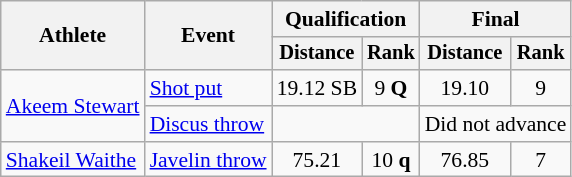<table class="wikitable" style="font-size:90%">
<tr>
<th rowspan=2>Athlete</th>
<th rowspan=2>Event</th>
<th colspan=2>Qualification</th>
<th colspan=2>Final</th>
</tr>
<tr style="font-size:95%">
<th>Distance</th>
<th>Rank</th>
<th>Distance</th>
<th>Rank</th>
</tr>
<tr align=center>
<td align=left rowspan=2><a href='#'>Akeem Stewart</a></td>
<td align=left><a href='#'>Shot put</a></td>
<td>19.12 SB</td>
<td>9 <strong>Q</strong></td>
<td>19.10</td>
<td>9</td>
</tr>
<tr align=center>
<td align=left><a href='#'>Discus throw</a></td>
<td colspan=2></td>
<td colspan=2>Did not advance</td>
</tr>
<tr align=center>
<td align=left><a href='#'>Shakeil Waithe</a></td>
<td align=left><a href='#'>Javelin throw</a></td>
<td>75.21</td>
<td>10 <strong>q</strong></td>
<td>76.85</td>
<td>7</td>
</tr>
</table>
